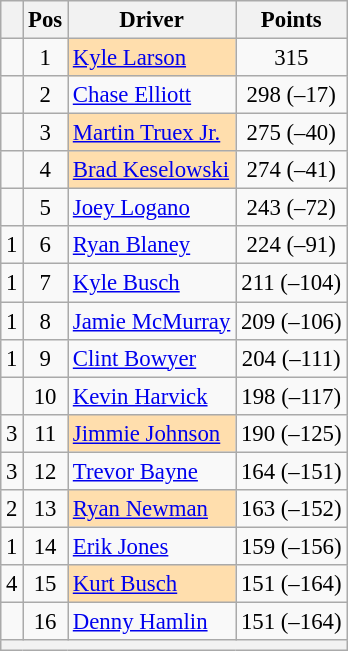<table class="wikitable" style="font-size: 95%;">
<tr>
<th></th>
<th>Pos</th>
<th>Driver</th>
<th>Points</th>
</tr>
<tr>
<td align="left"></td>
<td style="text-align:center;">1</td>
<td style="background:#FFDEAD;"><a href='#'>Kyle Larson</a></td>
<td style="text-align:center;">315</td>
</tr>
<tr>
<td align="left"></td>
<td style="text-align:center;">2</td>
<td><a href='#'>Chase Elliott</a></td>
<td style="text-align:center;">298 (–17)</td>
</tr>
<tr>
<td align="left"></td>
<td style="text-align:center;">3</td>
<td style="background:#FFDEAD;"><a href='#'>Martin Truex Jr.</a></td>
<td style="text-align:center;">275 (–40)</td>
</tr>
<tr>
<td align="left"></td>
<td style="text-align:center;">4</td>
<td style="background:#FFDEAD;"><a href='#'>Brad Keselowski</a></td>
<td style="text-align:center;">274 (–41)</td>
</tr>
<tr>
<td align="left"></td>
<td style="text-align:center;">5</td>
<td><a href='#'>Joey Logano</a></td>
<td style="text-align:center;">243 (–72)</td>
</tr>
<tr>
<td align="left"> 1</td>
<td style="text-align:center;">6</td>
<td><a href='#'>Ryan Blaney</a></td>
<td style="text-align:center;">224 (–91)</td>
</tr>
<tr>
<td align="left"> 1</td>
<td style="text-align:center;">7</td>
<td><a href='#'>Kyle Busch</a></td>
<td style="text-align:center;">211 (–104)</td>
</tr>
<tr>
<td align="left"> 1</td>
<td style="text-align:center;">8</td>
<td><a href='#'>Jamie McMurray</a></td>
<td style="text-align:center;">209 (–106)</td>
</tr>
<tr>
<td align="left"> 1</td>
<td style="text-align:center;">9</td>
<td><a href='#'>Clint Bowyer</a></td>
<td style="text-align:center;">204 (–111)</td>
</tr>
<tr>
<td align="left"></td>
<td style="text-align:center;">10</td>
<td><a href='#'>Kevin Harvick</a></td>
<td style="text-align:center;">198 (–117)</td>
</tr>
<tr>
<td align="left"> 3</td>
<td style="text-align:center;">11</td>
<td style="background:#FFDEAD;"><a href='#'>Jimmie Johnson</a></td>
<td style="text-align:center;">190 (–125)</td>
</tr>
<tr>
<td align="left"> 3</td>
<td style="text-align:center;">12</td>
<td><a href='#'>Trevor Bayne</a></td>
<td style="text-align:center;">164 (–151)</td>
</tr>
<tr>
<td align="left"> 2</td>
<td style="text-align:center;">13</td>
<td style="background:#FFDEAD;"><a href='#'>Ryan Newman</a></td>
<td style="text-align:center;">163 (–152)</td>
</tr>
<tr>
<td align="left"> 1</td>
<td style="text-align:center;">14</td>
<td><a href='#'>Erik Jones</a></td>
<td style="text-align:center;">159 (–156)</td>
</tr>
<tr>
<td align="left"> 4</td>
<td style="text-align:center;">15</td>
<td style="background:#FFDEAD;"><a href='#'>Kurt Busch</a></td>
<td style="text-align:center;">151 (–164)</td>
</tr>
<tr>
<td align="left"></td>
<td style="text-align:center;">16</td>
<td><a href='#'>Denny Hamlin</a></td>
<td style="text-align:center;">151 (–164)</td>
</tr>
<tr class="sortbottom">
<th colspan="9"></th>
</tr>
</table>
